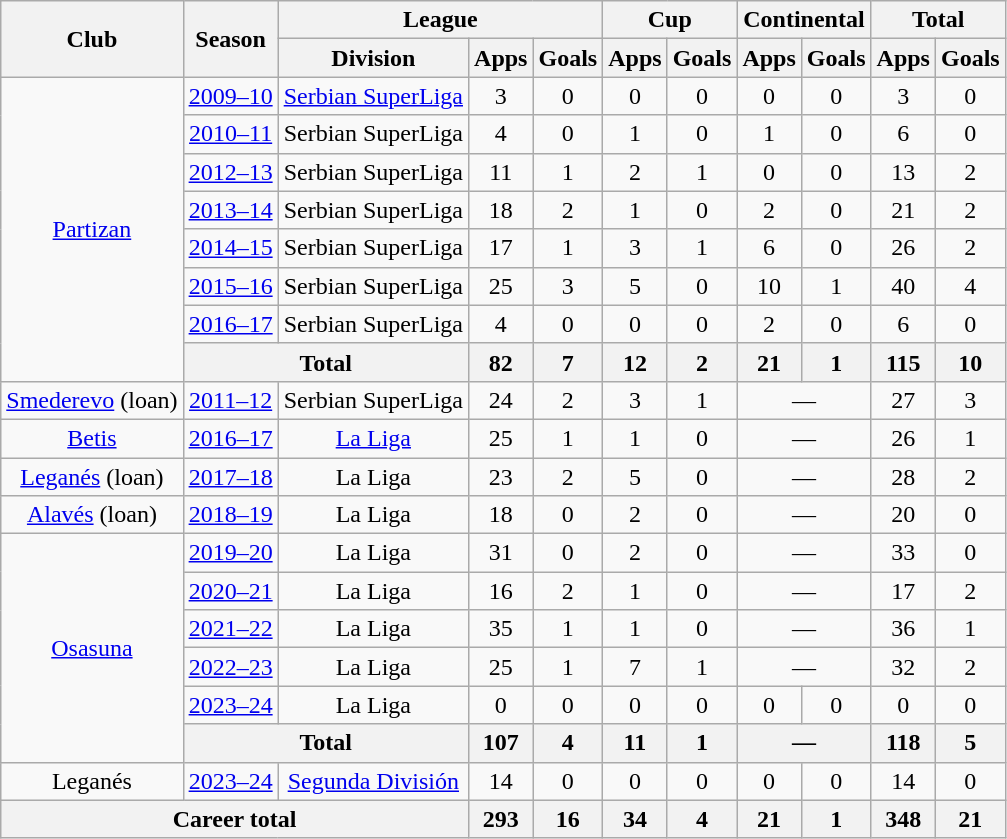<table class="wikitable" style="text-align:center">
<tr>
<th rowspan="2">Club</th>
<th rowspan="2">Season</th>
<th colspan="3">League</th>
<th colspan="2">Cup</th>
<th colspan="2">Continental</th>
<th colspan="2">Total</th>
</tr>
<tr>
<th>Division</th>
<th>Apps</th>
<th>Goals</th>
<th>Apps</th>
<th>Goals</th>
<th>Apps</th>
<th>Goals</th>
<th>Apps</th>
<th>Goals</th>
</tr>
<tr>
<td rowspan="8"><a href='#'>Partizan</a></td>
<td><a href='#'>2009–10</a></td>
<td><a href='#'>Serbian SuperLiga</a></td>
<td>3</td>
<td>0</td>
<td>0</td>
<td>0</td>
<td>0</td>
<td>0</td>
<td>3</td>
<td>0</td>
</tr>
<tr>
<td><a href='#'>2010–11</a></td>
<td>Serbian SuperLiga</td>
<td>4</td>
<td>0</td>
<td>1</td>
<td>0</td>
<td>1</td>
<td>0</td>
<td>6</td>
<td>0</td>
</tr>
<tr>
<td><a href='#'>2012–13</a></td>
<td>Serbian SuperLiga</td>
<td>11</td>
<td>1</td>
<td>2</td>
<td>1</td>
<td>0</td>
<td>0</td>
<td>13</td>
<td>2</td>
</tr>
<tr>
<td><a href='#'>2013–14</a></td>
<td>Serbian SuperLiga</td>
<td>18</td>
<td>2</td>
<td>1</td>
<td>0</td>
<td>2</td>
<td>0</td>
<td>21</td>
<td>2</td>
</tr>
<tr>
<td><a href='#'>2014–15</a></td>
<td>Serbian SuperLiga</td>
<td>17</td>
<td>1</td>
<td>3</td>
<td>1</td>
<td>6</td>
<td>0</td>
<td>26</td>
<td>2</td>
</tr>
<tr>
<td><a href='#'>2015–16</a></td>
<td>Serbian SuperLiga</td>
<td>25</td>
<td>3</td>
<td>5</td>
<td>0</td>
<td>10</td>
<td>1</td>
<td>40</td>
<td>4</td>
</tr>
<tr>
<td><a href='#'>2016–17</a></td>
<td>Serbian SuperLiga</td>
<td>4</td>
<td>0</td>
<td>0</td>
<td>0</td>
<td>2</td>
<td>0</td>
<td>6</td>
<td>0</td>
</tr>
<tr>
<th colspan="2">Total</th>
<th>82</th>
<th>7</th>
<th>12</th>
<th>2</th>
<th>21</th>
<th>1</th>
<th>115</th>
<th>10</th>
</tr>
<tr>
<td><a href='#'>Smederevo</a> (loan)</td>
<td><a href='#'>2011–12</a></td>
<td>Serbian SuperLiga</td>
<td>24</td>
<td>2</td>
<td>3</td>
<td>1</td>
<td colspan="2">—</td>
<td>27</td>
<td>3</td>
</tr>
<tr>
<td><a href='#'>Betis</a></td>
<td><a href='#'>2016–17</a></td>
<td><a href='#'>La Liga</a></td>
<td>25</td>
<td>1</td>
<td>1</td>
<td>0</td>
<td colspan="2">—</td>
<td>26</td>
<td>1</td>
</tr>
<tr>
<td><a href='#'>Leganés</a> (loan)</td>
<td><a href='#'>2017–18</a></td>
<td>La Liga</td>
<td>23</td>
<td>2</td>
<td>5</td>
<td>0</td>
<td colspan="2">—</td>
<td>28</td>
<td>2</td>
</tr>
<tr>
<td><a href='#'>Alavés</a> (loan)</td>
<td><a href='#'>2018–19</a></td>
<td>La Liga</td>
<td>18</td>
<td>0</td>
<td>2</td>
<td>0</td>
<td colspan="2">—</td>
<td>20</td>
<td>0</td>
</tr>
<tr>
<td rowspan="6"><a href='#'>Osasuna</a></td>
<td><a href='#'>2019–20</a></td>
<td>La Liga</td>
<td>31</td>
<td>0</td>
<td>2</td>
<td>0</td>
<td colspan="2">—</td>
<td>33</td>
<td>0</td>
</tr>
<tr>
<td><a href='#'>2020–21</a></td>
<td>La Liga</td>
<td>16</td>
<td>2</td>
<td>1</td>
<td>0</td>
<td colspan="2">—</td>
<td>17</td>
<td>2</td>
</tr>
<tr>
<td><a href='#'>2021–22</a></td>
<td>La Liga</td>
<td>35</td>
<td>1</td>
<td>1</td>
<td>0</td>
<td colspan="2">—</td>
<td>36</td>
<td>1</td>
</tr>
<tr>
<td><a href='#'>2022–23</a></td>
<td>La Liga</td>
<td>25</td>
<td>1</td>
<td>7</td>
<td>1</td>
<td colspan="2">—</td>
<td>32</td>
<td>2</td>
</tr>
<tr>
<td><a href='#'>2023–24</a></td>
<td>La Liga</td>
<td>0</td>
<td>0</td>
<td>0</td>
<td>0</td>
<td>0</td>
<td>0</td>
<td>0</td>
<td>0</td>
</tr>
<tr>
<th colspan="2">Total</th>
<th>107</th>
<th>4</th>
<th>11</th>
<th>1</th>
<th colspan="2">—</th>
<th>118</th>
<th>5</th>
</tr>
<tr>
<td>Leganés</td>
<td><a href='#'>2023–24</a></td>
<td><a href='#'>Segunda División</a></td>
<td>14</td>
<td>0</td>
<td>0</td>
<td>0</td>
<td>0</td>
<td>0</td>
<td>14</td>
<td>0</td>
</tr>
<tr>
<th colspan="3">Career total</th>
<th>293</th>
<th>16</th>
<th>34</th>
<th>4</th>
<th>21</th>
<th>1</th>
<th>348</th>
<th>21</th>
</tr>
</table>
